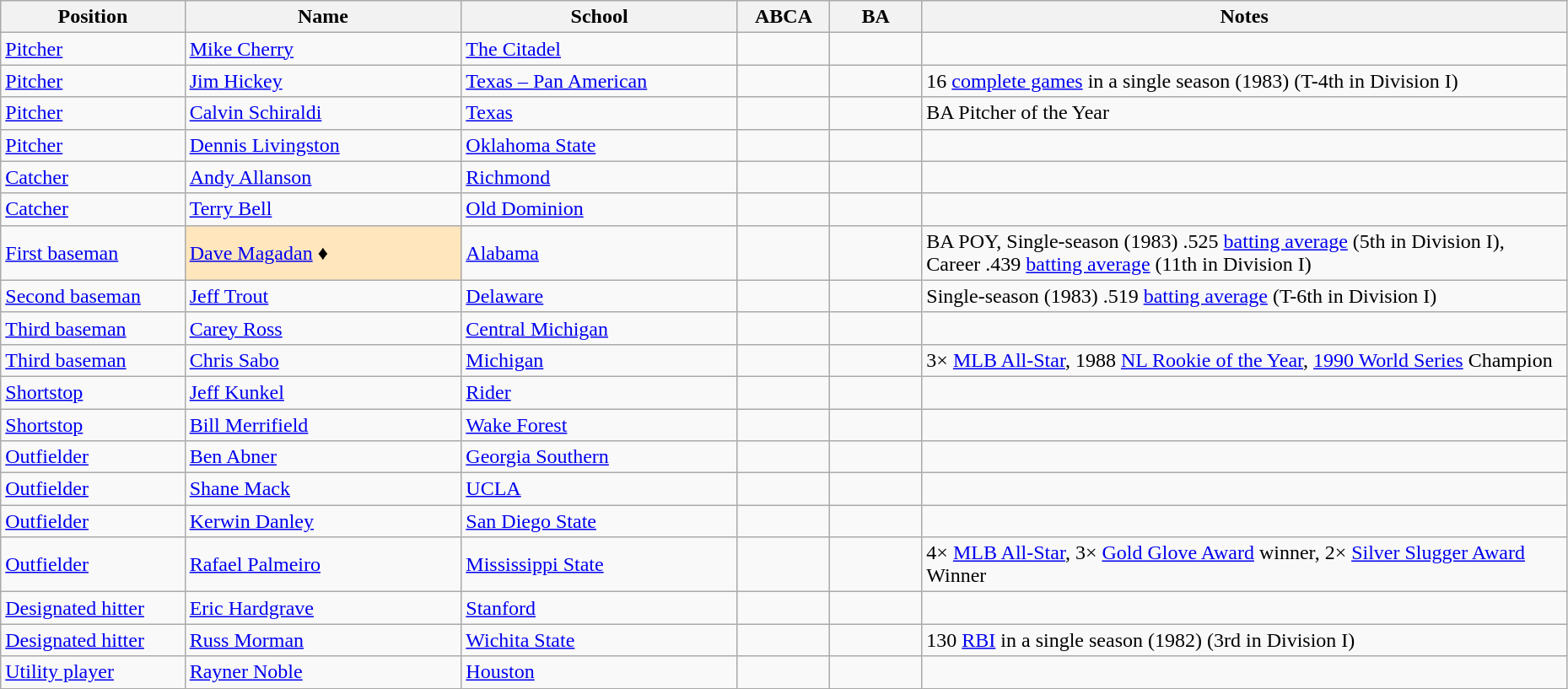<table class="wikitable sortable" style="width:98%;">
<tr>
<th width=10%>Position</th>
<th width=15%>Name</th>
<th width=15%>School</th>
<th width=5%>ABCA</th>
<th width=5%>BA</th>
<th width=35% class="unsortable">Notes</th>
</tr>
<tr>
<td><a href='#'>Pitcher</a></td>
<td><a href='#'>Mike Cherry</a></td>
<td><a href='#'>The Citadel</a></td>
<td></td>
<td></td>
<td></td>
</tr>
<tr>
<td><a href='#'>Pitcher</a></td>
<td><a href='#'>Jim Hickey</a></td>
<td><a href='#'>Texas – Pan American</a></td>
<td></td>
<td></td>
<td>16 <a href='#'>complete games</a> in a single season (1983) (T-4th in Division I)</td>
</tr>
<tr>
<td><a href='#'>Pitcher</a></td>
<td><a href='#'>Calvin Schiraldi</a></td>
<td><a href='#'>Texas</a></td>
<td></td>
<td></td>
<td>BA Pitcher of the Year</td>
</tr>
<tr>
<td><a href='#'>Pitcher</a></td>
<td><a href='#'>Dennis Livingston</a></td>
<td><a href='#'>Oklahoma State</a></td>
<td></td>
<td></td>
<td></td>
</tr>
<tr>
<td><a href='#'>Catcher</a></td>
<td><a href='#'>Andy Allanson</a></td>
<td><a href='#'>Richmond</a></td>
<td></td>
<td></td>
<td></td>
</tr>
<tr>
<td><a href='#'>Catcher</a></td>
<td><a href='#'>Terry Bell</a></td>
<td><a href='#'>Old Dominion</a></td>
<td></td>
<td></td>
<td></td>
</tr>
<tr>
<td><a href='#'>First baseman</a></td>
<td style="background-color:#FFE6BD"><a href='#'>Dave Magadan</a> ♦</td>
<td><a href='#'>Alabama</a></td>
<td></td>
<td></td>
<td>BA POY, Single-season (1983) .525 <a href='#'>batting average</a> (5th in Division I), Career .439 <a href='#'>batting average</a> (11th in Division I)</td>
</tr>
<tr>
<td><a href='#'>Second baseman</a></td>
<td><a href='#'>Jeff Trout</a></td>
<td><a href='#'>Delaware</a></td>
<td></td>
<td></td>
<td>Single-season (1983) .519 <a href='#'>batting average</a> (T-6th in Division I)</td>
</tr>
<tr>
<td><a href='#'>Third baseman</a></td>
<td><a href='#'>Carey Ross</a></td>
<td><a href='#'>Central Michigan</a></td>
<td></td>
<td></td>
<td></td>
</tr>
<tr>
<td><a href='#'>Third baseman</a></td>
<td><a href='#'>Chris Sabo</a></td>
<td><a href='#'>Michigan</a></td>
<td></td>
<td></td>
<td>3× <a href='#'>MLB All-Star</a>, 1988 <a href='#'>NL Rookie of the Year</a>, <a href='#'>1990 World Series</a> Champion</td>
</tr>
<tr>
<td><a href='#'>Shortstop</a></td>
<td><a href='#'>Jeff Kunkel</a></td>
<td><a href='#'>Rider</a></td>
<td></td>
<td></td>
<td></td>
</tr>
<tr>
<td><a href='#'>Shortstop</a></td>
<td><a href='#'>Bill Merrifield</a></td>
<td><a href='#'>Wake Forest</a></td>
<td></td>
<td></td>
<td></td>
</tr>
<tr>
<td><a href='#'>Outfielder</a></td>
<td><a href='#'>Ben Abner</a></td>
<td><a href='#'>Georgia Southern</a></td>
<td></td>
<td></td>
<td></td>
</tr>
<tr>
<td><a href='#'>Outfielder</a></td>
<td><a href='#'>Shane Mack</a></td>
<td><a href='#'>UCLA</a></td>
<td></td>
<td></td>
<td></td>
</tr>
<tr>
<td><a href='#'>Outfielder</a></td>
<td><a href='#'>Kerwin Danley</a></td>
<td><a href='#'>San Diego State</a></td>
<td></td>
<td></td>
<td></td>
</tr>
<tr>
<td><a href='#'>Outfielder</a></td>
<td><a href='#'>Rafael Palmeiro</a></td>
<td><a href='#'>Mississippi State</a></td>
<td></td>
<td></td>
<td>4× <a href='#'>MLB All-Star</a>, 3× <a href='#'>Gold Glove Award</a> winner, 2× <a href='#'>Silver Slugger Award</a> Winner</td>
</tr>
<tr>
<td><a href='#'>Designated hitter</a></td>
<td><a href='#'>Eric Hardgrave</a></td>
<td><a href='#'>Stanford</a></td>
<td></td>
<td></td>
<td></td>
</tr>
<tr>
<td><a href='#'>Designated hitter</a></td>
<td><a href='#'>Russ Morman</a></td>
<td><a href='#'>Wichita State</a></td>
<td></td>
<td></td>
<td>130 <a href='#'>RBI</a> in a single season (1982) (3rd in Division I)</td>
</tr>
<tr>
<td><a href='#'>Utility player</a></td>
<td><a href='#'>Rayner Noble</a></td>
<td><a href='#'>Houston</a></td>
<td></td>
<td></td>
<td></td>
</tr>
</table>
